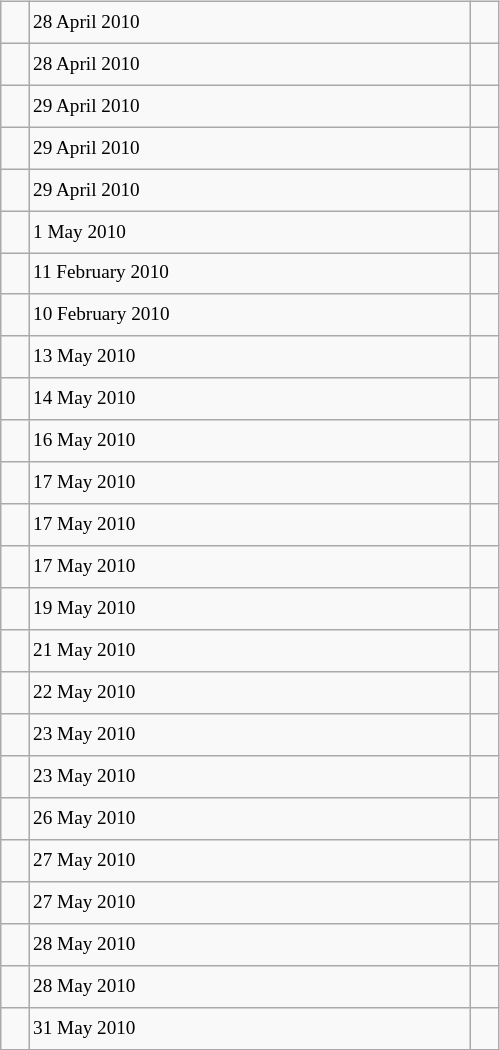<table class="wikitable" style="font-size: 80%; float: left; width: 26em; margin-right: 1em; height: 700px">
<tr>
<td></td>
<td>28 April 2010</td>
<td></td>
</tr>
<tr>
<td></td>
<td>28 April 2010</td>
<td></td>
</tr>
<tr>
<td></td>
<td>29 April 2010</td>
<td></td>
</tr>
<tr>
<td></td>
<td>29 April 2010</td>
<td></td>
</tr>
<tr>
<td></td>
<td>29 April 2010</td>
<td></td>
</tr>
<tr>
<td></td>
<td>1 May 2010</td>
<td></td>
</tr>
<tr>
<td></td>
<td>11 February 2010</td>
<td></td>
</tr>
<tr>
<td></td>
<td>10 February 2010</td>
<td></td>
</tr>
<tr>
<td></td>
<td>13 May 2010</td>
<td></td>
</tr>
<tr>
<td></td>
<td>14 May 2010</td>
<td></td>
</tr>
<tr>
<td></td>
<td>16 May 2010</td>
<td></td>
</tr>
<tr>
<td></td>
<td>17 May 2010</td>
<td></td>
</tr>
<tr>
<td></td>
<td>17 May 2010</td>
<td></td>
</tr>
<tr>
<td></td>
<td>17 May 2010</td>
<td></td>
</tr>
<tr>
<td></td>
<td>19 May 2010</td>
<td></td>
</tr>
<tr>
<td></td>
<td>21 May 2010</td>
<td></td>
</tr>
<tr>
<td></td>
<td>22 May 2010</td>
<td></td>
</tr>
<tr>
<td></td>
<td>23 May 2010</td>
<td></td>
</tr>
<tr>
<td></td>
<td>23 May 2010</td>
<td></td>
</tr>
<tr>
<td></td>
<td>26 May 2010</td>
<td></td>
</tr>
<tr>
<td></td>
<td>27 May 2010</td>
<td></td>
</tr>
<tr>
<td></td>
<td>27 May 2010</td>
<td></td>
</tr>
<tr>
<td></td>
<td>28 May 2010</td>
<td></td>
</tr>
<tr>
<td></td>
<td>28 May 2010</td>
<td></td>
</tr>
<tr>
<td></td>
<td>31 May 2010</td>
<td></td>
</tr>
</table>
